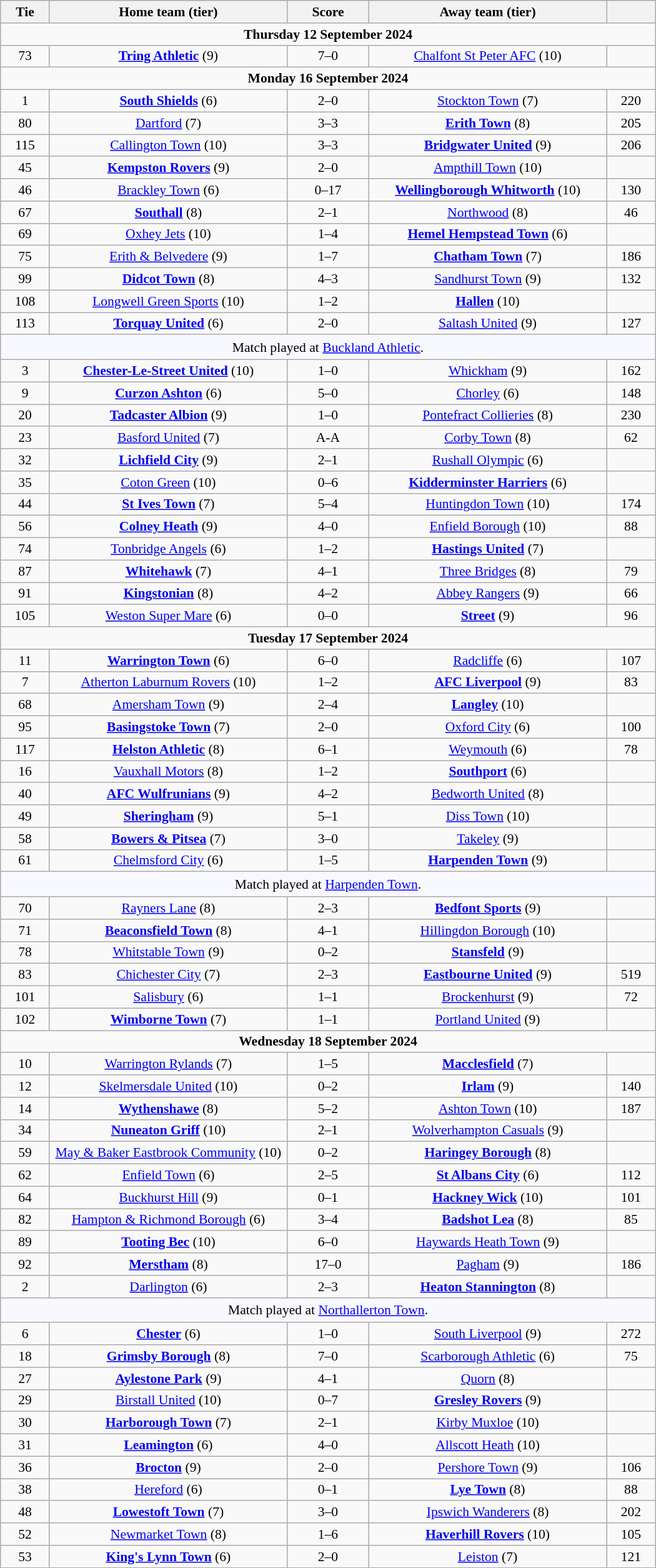<table class="wikitable" style="width:700px;text-align:center;font-size:90%">
<tr>
<th scope="col" style="width: 7.50%">Tie</th>
<th scope="col" style="width:36.25%">Home team (tier)</th>
<th scope="col" style="width:12.50%">Score</th>
<th scope="col" style="width:36.25%">Away team (tier)</th>
<th scope="col" style="width: 7.50%"></th>
</tr>
<tr>
<td colspan="5"><strong>Thursday 12 September 2024</strong></td>
</tr>
<tr>
<td>73</td>
<td><strong><a href='#'>Tring Athletic</a></strong> (9)</td>
<td>7–0</td>
<td><a href='#'>Chalfont St Peter AFC</a> (10)</td>
<td></td>
</tr>
<tr>
<td colspan="5"><strong>Monday 16 September 2024</strong></td>
</tr>
<tr>
<td>1</td>
<td><strong><a href='#'>South Shields</a></strong> (6)</td>
<td>2–0</td>
<td><a href='#'>Stockton Town</a> (7)</td>
<td>220</td>
</tr>
<tr>
<td>80</td>
<td><a href='#'>Dartford</a> (7)</td>
<td>3–3 </td>
<td><strong><a href='#'>Erith Town</a></strong> (8)</td>
<td>205</td>
</tr>
<tr>
<td>115</td>
<td><a href='#'>Callington Town</a> (10)</td>
<td>3–3 </td>
<td><strong><a href='#'>Bridgwater United</a></strong> (9)</td>
<td>206</td>
</tr>
<tr>
<td>45</td>
<td><strong><a href='#'>Kempston Rovers</a></strong> (9)</td>
<td>2–0</td>
<td><a href='#'>Ampthill Town</a> (10)</td>
<td></td>
</tr>
<tr>
<td>46</td>
<td><a href='#'>Brackley Town</a> (6)</td>
<td>0–17</td>
<td><strong><a href='#'>Wellingborough Whitworth</a></strong> (10)</td>
<td>130</td>
</tr>
<tr>
<td>67</td>
<td><strong><a href='#'>Southall</a></strong> (8)</td>
<td>2–1</td>
<td><a href='#'>Northwood</a> (8)</td>
<td>46</td>
</tr>
<tr>
<td>69</td>
<td><a href='#'>Oxhey Jets</a> (10)</td>
<td>1–4</td>
<td><strong><a href='#'>Hemel Hempstead Town</a></strong> (6)</td>
<td></td>
</tr>
<tr>
<td>75</td>
<td><a href='#'>Erith & Belvedere</a> (9)</td>
<td>1–7</td>
<td><strong><a href='#'>Chatham Town</a></strong> (7)</td>
<td>186</td>
</tr>
<tr>
<td>99</td>
<td><strong><a href='#'>Didcot Town</a></strong> (8)</td>
<td>4–3</td>
<td><a href='#'>Sandhurst Town</a> (9)</td>
<td>132</td>
</tr>
<tr>
<td>108</td>
<td><a href='#'>Longwell Green Sports</a> (10)</td>
<td>1–2</td>
<td><strong><a href='#'>Hallen</a></strong> (10)</td>
<td></td>
</tr>
<tr>
<td>113</td>
<td><strong><a href='#'>Torquay United</a></strong> (6)</td>
<td>2–0</td>
<td><a href='#'>Saltash United</a> (9)</td>
<td>127</td>
</tr>
<tr>
<td colspan="5" style="background:GhostWhite;height:20px;text-align:center">Match played at <a href='#'> Buckland Athletic</a>.</td>
</tr>
<tr>
<td>3</td>
<td><strong> <a href='#'>Chester-Le-Street United</a></strong> (10)</td>
<td>1–0</td>
<td><a href='#'>Whickham</a> (9)</td>
<td>162</td>
</tr>
<tr>
<td>9</td>
<td><strong><a href='#'>Curzon Ashton</a></strong> (6)</td>
<td>5–0</td>
<td><a href='#'>Chorley</a> (6)</td>
<td>148</td>
</tr>
<tr>
<td>20</td>
<td><strong><a href='#'>Tadcaster Albion</a></strong> (9)</td>
<td>1–0</td>
<td><a href='#'>Pontefract Collieries</a> (8)</td>
<td>230</td>
</tr>
<tr>
<td>23</td>
<td><a href='#'>Basford United</a> (7)</td>
<td>A-A</td>
<td><a href='#'>Corby Town</a> (8)</td>
<td>62</td>
</tr>
<tr>
<td>32</td>
<td><strong><a href='#'>Lichfield City</a></strong> (9)</td>
<td>2–1</td>
<td><a href='#'>Rushall Olympic</a> (6)</td>
<td></td>
</tr>
<tr>
<td>35</td>
<td><a href='#'>Coton Green</a> (10)</td>
<td>0–6</td>
<td><strong><a href='#'>Kidderminster Harriers</a></strong> (6)</td>
<td></td>
</tr>
<tr>
<td>44</td>
<td><strong><a href='#'>St Ives Town</a></strong> (7)</td>
<td>5–4</td>
<td><a href='#'>Huntingdon Town</a> (10)</td>
<td>174</td>
</tr>
<tr>
<td>56</td>
<td><strong><a href='#'>Colney Heath</a></strong> (9)</td>
<td>4–0</td>
<td><a href='#'>Enfield Borough</a> (10)</td>
<td>88</td>
</tr>
<tr>
<td>74</td>
<td><a href='#'>Tonbridge Angels</a> (6)</td>
<td>1–2</td>
<td><strong><a href='#'>Hastings United</a></strong> (7)</td>
<td></td>
</tr>
<tr>
<td>87</td>
<td><strong><a href='#'>Whitehawk</a></strong> (7)</td>
<td>4–1</td>
<td><a href='#'>Three Bridges</a> (8)</td>
<td>79</td>
</tr>
<tr>
<td>91</td>
<td><strong> <a href='#'>Kingstonian</a></strong> (8)</td>
<td>4–2</td>
<td><a href='#'>Abbey Rangers</a> (9)</td>
<td>66</td>
</tr>
<tr>
<td>105</td>
<td><a href='#'>Weston Super Mare</a> (6)</td>
<td>0–0 </td>
<td><strong><a href='#'>Street</a></strong> (9)</td>
<td>96</td>
</tr>
<tr>
<td colspan="5"><strong>Tuesday 17 September 2024</strong></td>
</tr>
<tr>
<td>11</td>
<td><strong><a href='#'>Warrington Town</a></strong> (6)</td>
<td>6–0</td>
<td><a href='#'>Radcliffe</a> (6)</td>
<td>107</td>
</tr>
<tr>
<td>7</td>
<td><a href='#'> Atherton Laburnum Rovers</a> (10)</td>
<td>1–2</td>
<td><strong><a href='#'>AFC Liverpool</a></strong> (9)</td>
<td>83</td>
</tr>
<tr>
<td>68</td>
<td><a href='#'>Amersham Town</a> (9)</td>
<td>2–4</td>
<td><strong> <a href='#'>Langley</a></strong> (10)</td>
<td></td>
</tr>
<tr>
<td>95</td>
<td><strong><a href='#'>Basingstoke Town</a></strong> (7)</td>
<td>2–0</td>
<td><a href='#'>Oxford City</a> (6)</td>
<td>100</td>
</tr>
<tr>
<td>117</td>
<td><strong><a href='#'>Helston Athletic</a></strong> (8)</td>
<td>6–1</td>
<td><a href='#'>Weymouth</a> (6)</td>
<td>78</td>
</tr>
<tr>
<td>16</td>
<td><a href='#'>Vauxhall Motors</a> (8)</td>
<td>1–2</td>
<td><strong><a href='#'>Southport</a></strong> (6)</td>
<td></td>
</tr>
<tr>
<td>40</td>
<td><strong><a href='#'>AFC Wulfrunians</a></strong> (9)</td>
<td>4–2</td>
<td><a href='#'>Bedworth United</a> (8)</td>
<td></td>
</tr>
<tr>
<td>49</td>
<td><strong> <a href='#'>Sheringham</a></strong> (9)</td>
<td>5–1</td>
<td><a href='#'>Diss Town</a> (10)</td>
<td></td>
</tr>
<tr>
<td>58</td>
<td><strong><a href='#'>Bowers & Pitsea</a></strong> (7)</td>
<td>3–0</td>
<td><a href='#'>Takeley</a> (9)</td>
<td></td>
</tr>
<tr>
<td>61</td>
<td><a href='#'>Chelmsford City</a> (6)</td>
<td>1–5</td>
<td><strong><a href='#'>Harpenden Town</a></strong> (9)</td>
<td></td>
</tr>
<tr>
<td colspan="5" style="background:GhostWhite;height:20px;text-align:center">Match played at <a href='#'> Harpenden Town</a>.</td>
</tr>
<tr>
<td>70</td>
<td><a href='#'>Rayners Lane</a> (8)</td>
<td>2–3</td>
<td><strong><a href='#'>Bedfont Sports</a></strong> (9)</td>
<td></td>
</tr>
<tr>
<td>71</td>
<td><strong><a href='#'>Beaconsfield Town</a></strong> (8)</td>
<td>4–1</td>
<td><a href='#'>Hillingdon Borough</a> (10)</td>
<td></td>
</tr>
<tr>
<td>78</td>
<td><a href='#'>Whitstable Town</a> (9)</td>
<td>0–2</td>
<td><strong><a href='#'>Stansfeld</a></strong> (9)</td>
<td></td>
</tr>
<tr>
<td>83</td>
<td><a href='#'>Chichester City</a> (7)</td>
<td>2–3</td>
<td><strong><a href='#'>Eastbourne United</a></strong> (9)</td>
<td>519</td>
</tr>
<tr>
<td>101</td>
<td><a href='#'>Salisbury</a> (6)</td>
<td>1–1 </td>
<td><a href='#'>Brockenhurst</a> (9)</td>
<td>72</td>
</tr>
<tr>
<td>102</td>
<td><strong><a href='#'>Wimborne Town</a></strong> (7)</td>
<td>1–1 </td>
<td><a href='#'>Portland United</a> (9)</td>
<td></td>
</tr>
<tr>
<td colspan="5"><strong>Wednesday 18 September 2024</strong></td>
</tr>
<tr>
<td>10</td>
<td><a href='#'>Warrington Rylands</a> (7)</td>
<td>1–5</td>
<td><strong> <a href='#'>Macclesfield</a></strong> (7)</td>
<td></td>
</tr>
<tr>
<td>12</td>
<td><a href='#'>Skelmersdale United</a> (10)</td>
<td>0–2</td>
<td><strong><a href='#'>Irlam</a></strong> (9)</td>
<td>140</td>
</tr>
<tr>
<td>14</td>
<td><strong><a href='#'>Wythenshawe</a></strong> (8)</td>
<td>5–2</td>
<td><a href='#'>Ashton Town</a> (10)</td>
<td>187</td>
</tr>
<tr>
<td>34</td>
<td><strong> <a href='#'>Nuneaton Griff</a></strong> (10)</td>
<td>2–1</td>
<td><a href='#'>Wolverhampton Casuals</a> (9)</td>
<td></td>
</tr>
<tr>
<td>59</td>
<td><a href='#'>May & Baker Eastbrook Community</a> (10)</td>
<td>0–2</td>
<td><strong><a href='#'>Haringey Borough</a></strong> (8)</td>
<td></td>
</tr>
<tr>
<td>62</td>
<td><a href='#'>Enfield Town</a> (6)</td>
<td>2–5</td>
<td><strong><a href='#'>St Albans City</a></strong> (6)</td>
<td>112</td>
</tr>
<tr>
<td>64</td>
<td><a href='#'>Buckhurst Hill</a> (9)</td>
<td>0–1</td>
<td><strong><a href='#'>Hackney Wick</a></strong> (10)</td>
<td>101</td>
</tr>
<tr>
<td>82</td>
<td><a href='#'>Hampton & Richmond Borough</a> (6)</td>
<td>3–4</td>
<td><strong><a href='#'>Badshot Lea</a></strong> (8)</td>
<td>85</td>
</tr>
<tr>
<td>89</td>
<td><strong><a href='#'>Tooting Bec</a></strong> (10)</td>
<td>6–0</td>
<td><a href='#'>Haywards Heath Town</a> (9)</td>
<td></td>
</tr>
<tr>
<td>92</td>
<td><strong><a href='#'>Merstham</a></strong> (8)</td>
<td>17–0</td>
<td><a href='#'>Pagham</a> (9)</td>
<td>186</td>
</tr>
<tr>
<td>2</td>
<td><a href='#'>Darlington</a> (6)</td>
<td>2–3</td>
<td><strong><a href='#'>Heaton Stannington</a></strong> (8)</td>
<td></td>
</tr>
<tr>
<td colspan="5" style="background:GhostWhite;height:20px;text-align:center">Match played at <a href='#'>Northallerton Town</a>.</td>
</tr>
<tr>
<td>6</td>
<td><strong><a href='#'>Chester</a></strong> (6)</td>
<td>1–0</td>
<td><a href='#'>South Liverpool</a> (9)</td>
<td>272</td>
</tr>
<tr>
<td>18</td>
<td><strong><a href='#'>Grimsby Borough</a></strong> (8)</td>
<td>7–0</td>
<td><a href='#'>Scarborough Athletic</a> (6)</td>
<td>75</td>
</tr>
<tr>
<td>27</td>
<td><strong><a href='#'>Aylestone Park</a></strong> (9)</td>
<td>4–1</td>
<td><a href='#'>Quorn</a> (8)</td>
<td></td>
</tr>
<tr>
<td>29</td>
<td><a href='#'>Birstall United</a> (10)</td>
<td>0–7</td>
<td><strong><a href='#'>Gresley Rovers</a></strong> (9)</td>
<td></td>
</tr>
<tr>
<td>30</td>
<td><strong><a href='#'>Harborough Town</a></strong> (7)</td>
<td>2–1</td>
<td><a href='#'> Kirby Muxloe</a> (10)</td>
<td></td>
</tr>
<tr>
<td>31</td>
<td><strong><a href='#'>Leamington</a></strong> (6)</td>
<td>4–0</td>
<td><a href='#'>Allscott Heath</a> (10)</td>
<td></td>
</tr>
<tr>
<td>36</td>
<td><strong><a href='#'>Brocton</a></strong> (9)</td>
<td>2–0</td>
<td><a href='#'>Pershore Town</a> (9)</td>
<td>106</td>
</tr>
<tr>
<td>38</td>
<td><a href='#'>Hereford</a> (6)</td>
<td>0–1</td>
<td><strong><a href='#'>Lye Town</a></strong> (8)</td>
<td>88</td>
</tr>
<tr>
<td>48</td>
<td><strong><a href='#'>Lowestoft Town</a></strong> (7)</td>
<td>3–0</td>
<td><a href='#'>Ipswich Wanderers</a> (8)</td>
<td>202</td>
</tr>
<tr>
<td>52</td>
<td><a href='#'>Newmarket Town</a> (8)</td>
<td>1–6</td>
<td><strong><a href='#'>Haverhill Rovers</a></strong> (10)</td>
<td>105</td>
</tr>
<tr>
<td>53</td>
<td><strong><a href='#'>King's Lynn Town</a></strong> (6)</td>
<td>2–0</td>
<td><a href='#'>Leiston</a> (7)</td>
<td>121</td>
</tr>
<tr>
</tr>
</table>
